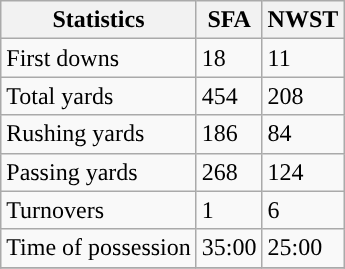<table class="wikitable" style="float: left;">
<tr>
<th>Statistics</th>
<th>SFA</th>
<th>NWST</th>
</tr>
<tr>
<td>First downs</td>
<td>18</td>
<td>11</td>
</tr>
<tr>
<td>Total yards</td>
<td>454</td>
<td>208</td>
</tr>
<tr>
<td>Rushing yards</td>
<td>186</td>
<td>84</td>
</tr>
<tr>
<td>Passing yards</td>
<td>268</td>
<td>124</td>
</tr>
<tr>
<td>Turnovers</td>
<td>1</td>
<td>6</td>
</tr>
<tr>
<td>Time of possession</td>
<td>35:00</td>
<td>25:00</td>
</tr>
<tr>
</tr>
</table>
